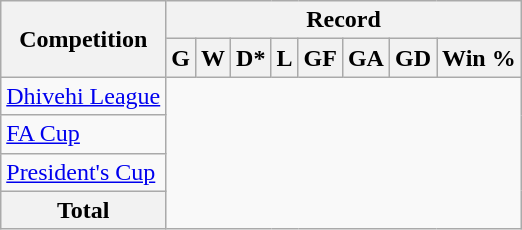<table class="wikitable" style="text-align: center">
<tr>
<th rowspan="2">Competition</th>
<th colspan="9">Record</th>
</tr>
<tr>
<th>G</th>
<th>W</th>
<th>D*</th>
<th>L</th>
<th>GF</th>
<th>GA</th>
<th>GD</th>
<th>Win %</th>
</tr>
<tr>
<td style="text-align: left"><a href='#'>Dhivehi League</a><br></td>
</tr>
<tr>
<td style="text-align: left"><a href='#'>FA Cup</a><br></td>
</tr>
<tr>
<td style="text-align: left"><a href='#'>President's Cup</a><br></td>
</tr>
<tr>
<th>Total<br></th>
</tr>
</table>
